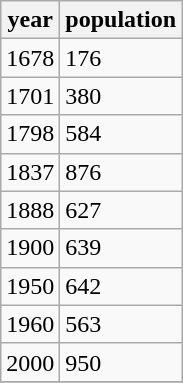<table class="wikitable">
<tr>
<th>year</th>
<th>population</th>
</tr>
<tr>
<td>1678</td>
<td>176</td>
</tr>
<tr>
<td>1701</td>
<td>380</td>
</tr>
<tr>
<td>1798</td>
<td>584</td>
</tr>
<tr>
<td>1837</td>
<td>876</td>
</tr>
<tr>
<td>1888</td>
<td>627</td>
</tr>
<tr>
<td>1900</td>
<td>639</td>
</tr>
<tr>
<td>1950</td>
<td>642</td>
</tr>
<tr>
<td>1960</td>
<td>563</td>
</tr>
<tr>
<td>2000</td>
<td>950</td>
</tr>
<tr>
</tr>
</table>
